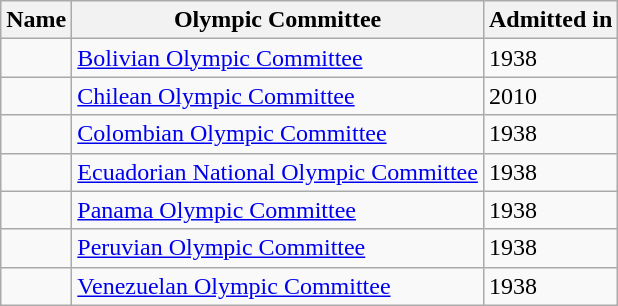<table class="wikitable sortable">
<tr>
<th>Name</th>
<th>Olympic Committee</th>
<th>Admitted in</th>
</tr>
<tr>
<td></td>
<td><a href='#'>Bolivian Olympic Committee</a></td>
<td>1938</td>
</tr>
<tr>
<td></td>
<td><a href='#'>Chilean Olympic Committee</a></td>
<td>2010</td>
</tr>
<tr>
<td></td>
<td><a href='#'>Colombian Olympic Committee</a></td>
<td>1938</td>
</tr>
<tr>
<td></td>
<td><a href='#'>Ecuadorian National Olympic Committee</a></td>
<td>1938</td>
</tr>
<tr>
<td></td>
<td><a href='#'>Panama Olympic Committee</a></td>
<td>1938</td>
</tr>
<tr>
<td></td>
<td><a href='#'>Peruvian Olympic Committee</a></td>
<td>1938</td>
</tr>
<tr>
<td></td>
<td><a href='#'>Venezuelan Olympic Committee</a></td>
<td>1938</td>
</tr>
</table>
